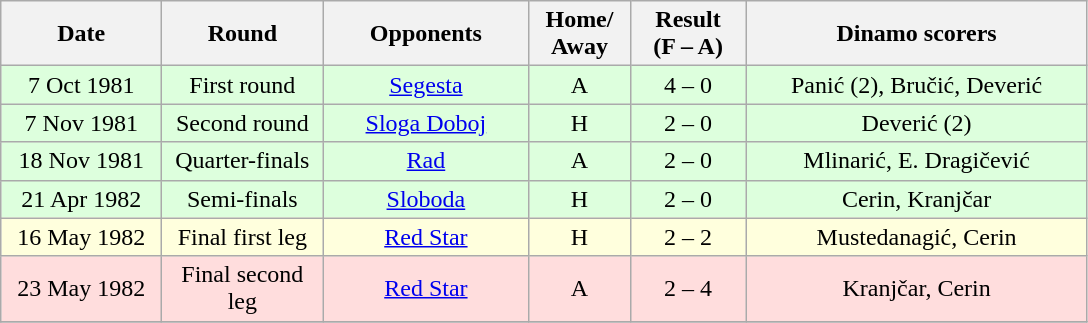<table class="wikitable" style="text-align:center">
<tr>
<th width="100">Date</th>
<th width="100">Round</th>
<th width="130">Opponents</th>
<th width="60">Home/<br>Away</th>
<th width="70">Result<br> (F – A)</th>
<th width="220">Dinamo scorers</th>
</tr>
<tr bgcolor="#ddffdd">
<td>7 Oct 1981</td>
<td>First round</td>
<td><a href='#'>Segesta</a></td>
<td>A</td>
<td>4 – 0</td>
<td>Panić (2), Bručić, Deverić</td>
</tr>
<tr bgcolor="#ddffdd">
<td>7 Nov 1981</td>
<td>Second round</td>
<td><a href='#'>Sloga Doboj</a></td>
<td>H</td>
<td>2 – 0</td>
<td>Deverić (2)</td>
</tr>
<tr bgcolor="#ddffdd">
<td>18 Nov 1981</td>
<td>Quarter-finals</td>
<td><a href='#'>Rad</a></td>
<td>A</td>
<td>2 – 0</td>
<td>Mlinarić, E. Dragičević</td>
</tr>
<tr bgcolor="#ddffdd">
<td>21 Apr 1982</td>
<td>Semi-finals</td>
<td><a href='#'>Sloboda</a></td>
<td>H</td>
<td>2 – 0</td>
<td>Cerin, Kranjčar</td>
</tr>
<tr bgcolor="#ffffdd">
<td>16 May 1982</td>
<td>Final first leg</td>
<td><a href='#'>Red Star</a></td>
<td>H</td>
<td>2 – 2</td>
<td>Mustedanagić, Cerin</td>
</tr>
<tr bgcolor="#ffdddd">
<td>23 May 1982</td>
<td>Final second leg</td>
<td><a href='#'>Red Star</a></td>
<td>A</td>
<td>2 – 4</td>
<td>Kranjčar, Cerin</td>
</tr>
<tr>
</tr>
</table>
